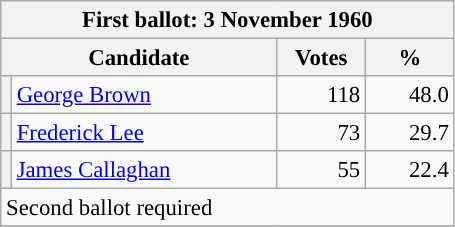<table class=wikitable style="font-size:95%;">
<tr>
<th colspan="4">First ballot: 3 November 1960</th>
</tr>
<tr>
<th colspan="2" style="width: 170px">Candidate</th>
<th style="width: 52px">Votes</th>
<th style="width: 52px">%</th>
</tr>
<tr>
<th style="background-color: "></th>
<td style="width: 170px"><a href='#'>George Brown</a></td>
<td align="right">118</td>
<td align="right">48.0</td>
</tr>
<tr>
<th style="background-color: "></th>
<td style="width: 170px"><a href='#'>Frederick Lee</a></td>
<td align="right">73</td>
<td align="right">29.7</td>
</tr>
<tr>
<th style="background-color: "></th>
<td style="width: 170px"><a href='#'>James Callaghan</a></td>
<td align="right">55</td>
<td align="right">22.4</td>
</tr>
<tr>
<td colspan="4">Second ballot required</td>
</tr>
<tr>
</tr>
</table>
